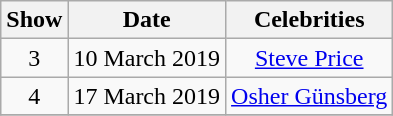<table class="wikitable" style="text-align:center">
<tr>
<th>Show</th>
<th>Date</th>
<th>Celebrities</th>
</tr>
<tr>
<td>3</td>
<td>10 March 2019</td>
<td><a href='#'>Steve Price</a></td>
</tr>
<tr>
<td>4</td>
<td>17 March 2019</td>
<td><a href='#'>Osher Günsberg</a></td>
</tr>
<tr>
</tr>
</table>
